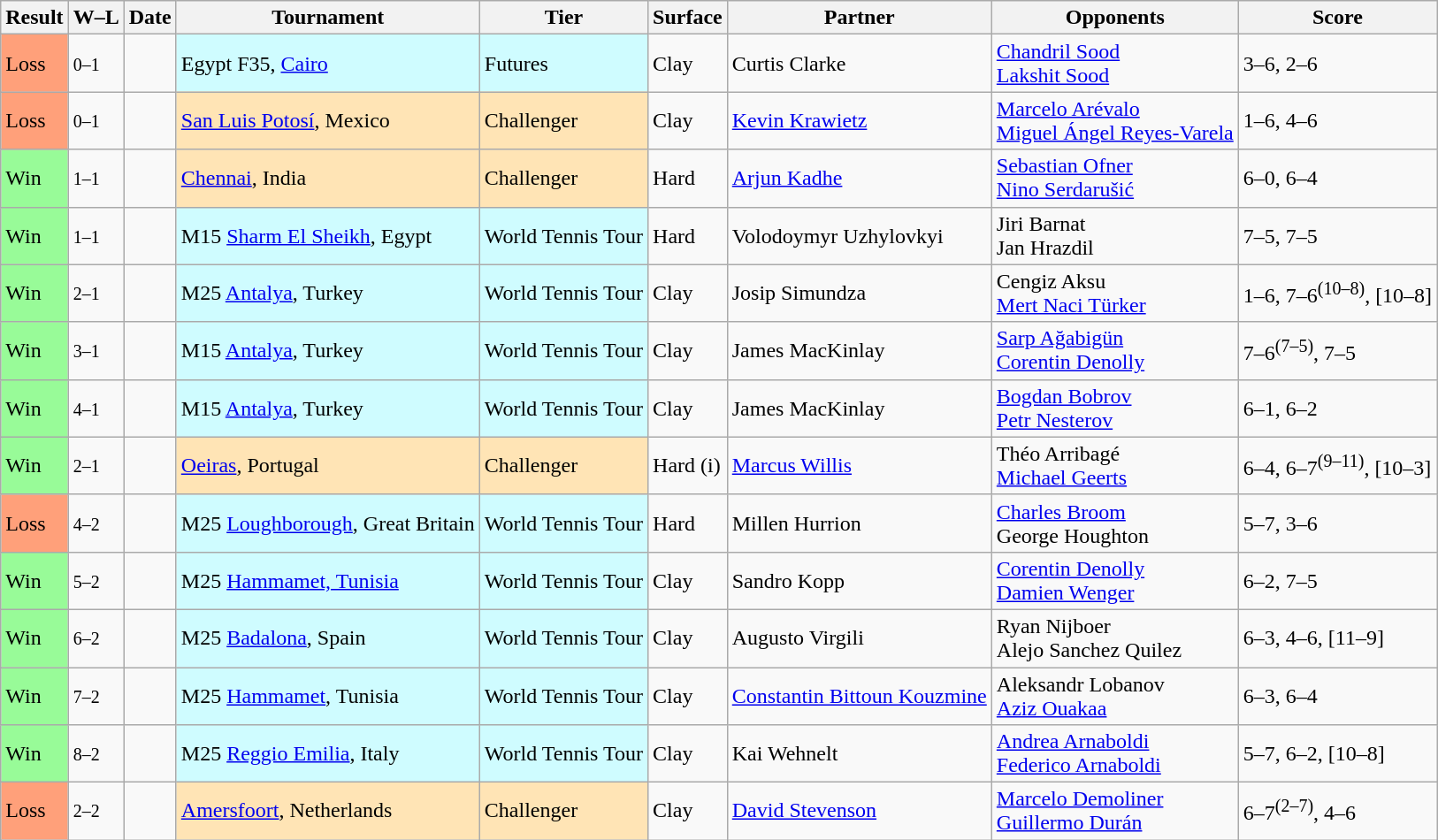<table class="sortable wikitable">
<tr>
<th>Result</th>
<th class="unsortable">W–L</th>
<th>Date</th>
<th>Tournament</th>
<th>Tier</th>
<th>Surface</th>
<th>Partner</th>
<th>Opponents</th>
<th class="unsortable">Score</th>
</tr>
<tr>
<td bgcolor=FFA07A>Loss</td>
<td><small>0–1</small></td>
<td></td>
<td style="background:#cffcff;">Egypt F35, <a href='#'>Cairo</a></td>
<td style="background:#cffcff;">Futures</td>
<td>Clay</td>
<td> Curtis Clarke</td>
<td> <a href='#'>Chandril Sood</a><br> <a href='#'>Lakshit Sood</a></td>
<td>3–6, 2–6</td>
</tr>
<tr>
<td bgcolor=FFA07A>Loss</td>
<td><small>0–1</small></td>
<td><a href='#'></a></td>
<td bgcolor=moccasin><a href='#'>San Luis Potosí</a>, Mexico</td>
<td bgcolor=moccasin>Challenger</td>
<td>Clay</td>
<td> <a href='#'>Kevin Krawietz</a></td>
<td> <a href='#'>Marcelo Arévalo</a><br> <a href='#'>Miguel Ángel Reyes-Varela</a></td>
<td>1–6, 4–6</td>
</tr>
<tr>
<td bgcolor=98FB98>Win</td>
<td><small>1–1</small></td>
<td><a href='#'></a></td>
<td bgcolor=moccasin><a href='#'>Chennai</a>, India</td>
<td bgcolor=moccasin>Challenger</td>
<td>Hard</td>
<td> <a href='#'>Arjun Kadhe</a></td>
<td> <a href='#'>Sebastian Ofner</a><br> <a href='#'>Nino Serdarušić</a></td>
<td>6–0, 6–4</td>
</tr>
<tr>
<td bgcolor=98FB98>Win</td>
<td><small>1–1</small></td>
<td></td>
<td style="background:#cffcff;">M15 <a href='#'>Sharm El Sheikh</a>, Egypt</td>
<td style="background:#cffcff;">World Tennis Tour</td>
<td>Hard</td>
<td> Volodoymyr Uzhylovkyi</td>
<td> Jiri Barnat <br> Jan Hrazdil</td>
<td>7–5, 7–5</td>
</tr>
<tr>
<td bgcolor=98FB98>Win</td>
<td><small>2–1</small></td>
<td></td>
<td style="background:#cffcff;">M25 <a href='#'>Antalya</a>, Turkey</td>
<td style="background:#cffcff;">World Tennis Tour</td>
<td>Clay</td>
<td> Josip Simundza</td>
<td> Cengiz Aksu <br> <a href='#'>Mert Naci Türker</a></td>
<td>1–6, 7–6<sup>(10–8)</sup>, [10–8]</td>
</tr>
<tr>
<td bgcolor=98FB98>Win</td>
<td><small>3–1</small></td>
<td></td>
<td style="background:#cffcff;">M15 <a href='#'>Antalya</a>, Turkey</td>
<td style="background:#cffcff;">World Tennis Tour</td>
<td>Clay</td>
<td> James MacKinlay</td>
<td> <a href='#'>Sarp Ağabigün</a> <br> <a href='#'>Corentin Denolly</a></td>
<td>7–6<sup>(7–5)</sup>, 7–5</td>
</tr>
<tr>
<td bgcolor=98FB98>Win</td>
<td><small>4–1</small></td>
<td></td>
<td style="background:#cffcff;">M15 <a href='#'>Antalya</a>, Turkey</td>
<td style="background:#cffcff;">World Tennis Tour</td>
<td>Clay</td>
<td> James MacKinlay</td>
<td> <a href='#'>Bogdan Bobrov</a> <br> <a href='#'>Petr Nesterov</a></td>
<td>6–1, 6–2</td>
</tr>
<tr>
<td bgcolor=98FB98>Win</td>
<td><small>2–1</small></td>
<td><a href='#'></a></td>
<td style="background:moccasin;"><a href='#'>Oeiras</a>, Portugal</td>
<td style="background:moccasin;">Challenger</td>
<td>Hard (i)</td>
<td> <a href='#'>Marcus Willis</a></td>
<td> Théo Arribagé<br> <a href='#'>Michael Geerts</a></td>
<td>6–4, 6–7<sup>(9–11)</sup>, [10–3]</td>
</tr>
<tr>
<td bgcolor=FFA07A>Loss</td>
<td><small>4–2</small></td>
<td></td>
<td style="background:#cffcff;">M25 <a href='#'>Loughborough</a>, Great Britain</td>
<td style="background:#cffcff;">World Tennis Tour</td>
<td>Hard</td>
<td> Millen Hurrion</td>
<td> <a href='#'>Charles Broom</a> <br> George Houghton</td>
<td>5–7, 3–6</td>
</tr>
<tr>
<td bgcolor=98FB98>Win</td>
<td><small>5–2</small></td>
<td></td>
<td style="background:#cffcff;">M25 <a href='#'>Hammamet, Tunisia</a></td>
<td style="background:#cffcff;">World Tennis Tour</td>
<td>Clay</td>
<td> Sandro Kopp</td>
<td> <a href='#'>Corentin Denolly</a> <br> <a href='#'>Damien Wenger</a></td>
<td>6–2, 7–5</td>
</tr>
<tr>
<td bgcolor=98FB98>Win</td>
<td><small>6–2</small></td>
<td></td>
<td style="background:#cffcff;">M25 <a href='#'>Badalona</a>, Spain</td>
<td style="background:#cffcff;">World Tennis Tour</td>
<td>Clay</td>
<td> Augusto Virgili</td>
<td> Ryan Nijboer <br> Alejo Sanchez Quilez</td>
<td>6–3, 4–6, [11–9]</td>
</tr>
<tr>
<td bgcolor=98FB98>Win</td>
<td><small>7–2</small></td>
<td></td>
<td style="background:#cffcff;">M25 <a href='#'>Hammamet</a>, Tunisia</td>
<td style="background:#cffcff;">World Tennis Tour</td>
<td>Clay</td>
<td> <a href='#'>Constantin Bittoun Kouzmine</a></td>
<td> Aleksandr Lobanov <br> <a href='#'>Aziz Ouakaa</a></td>
<td>6–3, 6–4</td>
</tr>
<tr>
<td bgcolor=98FB98>Win</td>
<td><small>8–2</small></td>
<td></td>
<td style="background:#cffcff;">M25 <a href='#'>Reggio Emilia</a>, Italy</td>
<td style="background:#cffcff;">World Tennis Tour</td>
<td>Clay</td>
<td> Kai Wehnelt</td>
<td> <a href='#'>Andrea Arnaboldi</a> <br> <a href='#'>Federico Arnaboldi</a></td>
<td>5–7, 6–2, [10–8]</td>
</tr>
<tr>
<td bgcolor=FFA07A>Loss</td>
<td><small>2–2</small></td>
<td><a href='#'></a></td>
<td bgcolor=moccasin><a href='#'>Amersfoort</a>, Netherlands</td>
<td bgcolor=moccasin>Challenger</td>
<td>Clay</td>
<td> <a href='#'>David Stevenson</a></td>
<td> <a href='#'>Marcelo Demoliner</a><br> <a href='#'>Guillermo Durán</a></td>
<td>6–7<sup>(2–7)</sup>, 4–6</td>
</tr>
</table>
